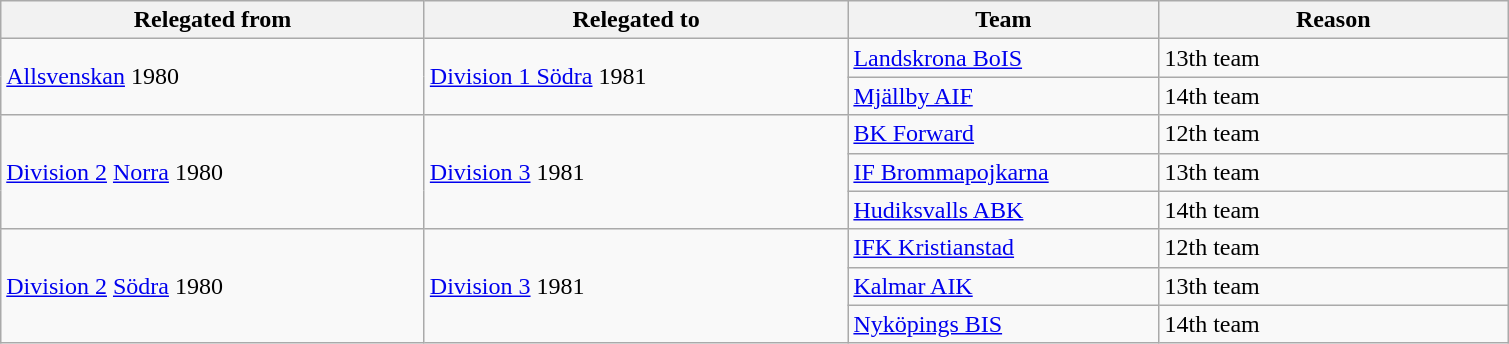<table class="wikitable" style="text-align: left">
<tr>
<th style="width: 275px;">Relegated from</th>
<th style="width: 275px;">Relegated to</th>
<th style="width: 200px;">Team</th>
<th style="width: 225px;">Reason</th>
</tr>
<tr>
<td rowspan=2><a href='#'>Allsvenskan</a> 1980</td>
<td rowspan=2><a href='#'>Division 1 Södra</a> 1981</td>
<td><a href='#'>Landskrona BoIS</a></td>
<td>13th team</td>
</tr>
<tr>
<td><a href='#'>Mjällby AIF</a></td>
<td>14th team</td>
</tr>
<tr>
<td rowspan=3><a href='#'>Division 2</a> <a href='#'>Norra</a> 1980</td>
<td rowspan=3><a href='#'>Division 3</a> 1981</td>
<td><a href='#'>BK Forward</a></td>
<td>12th team</td>
</tr>
<tr>
<td><a href='#'>IF Brommapojkarna</a></td>
<td>13th team</td>
</tr>
<tr>
<td><a href='#'>Hudiksvalls ABK</a></td>
<td>14th team</td>
</tr>
<tr>
<td rowspan=3><a href='#'>Division 2</a> <a href='#'>Södra</a> 1980</td>
<td rowspan=3><a href='#'>Division 3</a> 1981</td>
<td><a href='#'>IFK Kristianstad</a></td>
<td>12th team</td>
</tr>
<tr>
<td><a href='#'>Kalmar AIK</a></td>
<td>13th team</td>
</tr>
<tr>
<td><a href='#'>Nyköpings BIS</a></td>
<td>14th team</td>
</tr>
</table>
